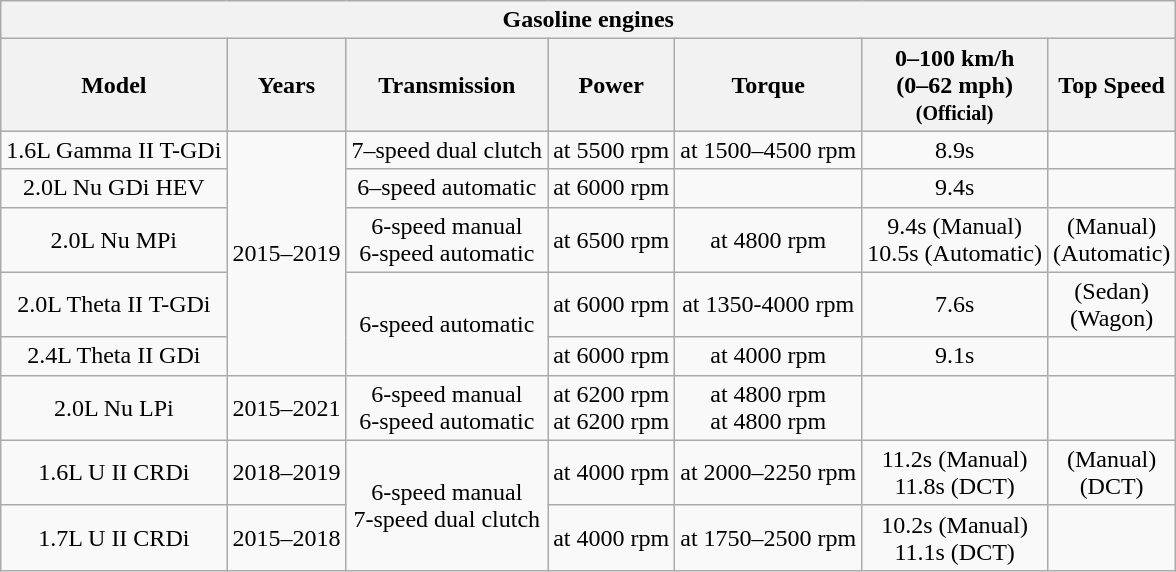<table class="wikitable" style="text-align:center; font-size:100%;">
<tr>
<th colspan=7>Gasoline engines</th>
</tr>
<tr style="background:#dcdcdc; text-align:center; vertical-align:middle;">
<th>Model</th>
<th>Years</th>
<th>Transmission</th>
<th>Power</th>
<th>Torque</th>
<th>0–100 km/h<br>(0–62 mph)<br><small>(Official)</small></th>
<th>Top Speed</th>
</tr>
<tr>
<td>1.6L Gamma II T-GDi</td>
<td rowspan=5>2015–2019</td>
<td>7–speed dual clutch</td>
<td> at 5500 rpm</td>
<td> at 1500–4500 rpm</td>
<td>8.9s</td>
<td></td>
</tr>
<tr>
<td>2.0L Nu GDi HEV</td>
<td>6–speed automatic</td>
<td> at 6000 rpm</td>
<td></td>
<td>9.4s</td>
<td></td>
</tr>
<tr>
<td>2.0L Nu MPi</td>
<td>6-speed manual<br>6-speed automatic</td>
<td> at 6500 rpm</td>
<td> at 4800 rpm</td>
<td>9.4s (Manual)<br>10.5s (Automatic)</td>
<td> (Manual)<br> (Automatic)</td>
</tr>
<tr>
<td>2.0L Theta II T-GDi</td>
<td rowspan=2>6-speed automatic</td>
<td> at 6000 rpm</td>
<td> at 1350-4000 rpm</td>
<td>7.6s</td>
<td> (Sedan)<br>  (Wagon)</td>
</tr>
<tr>
<td>2.4L Theta II GDi</td>
<td> at 6000 rpm</td>
<td> at 4000 rpm</td>
<td>9.1s</td>
<td></td>
</tr>
<tr>
<td>2.0L Nu LPi</td>
<td>2015–2021</td>
<td>6-speed manual<br>6-speed automatic</td>
<td> at 6200 rpm<br> at 6200 rpm</td>
<td> at 4800 rpm<br> at 4800 rpm</td>
<td></td>
<td></td>
</tr>
<tr>
<td>1.6L U II CRDi</td>
<td>2018–2019</td>
<td rowspan=2>6-speed manual<br>7-speed dual clutch</td>
<td> at 4000 rpm</td>
<td> at 2000–2250 rpm</td>
<td>11.2s (Manual)<br>11.8s (DCT)</td>
<td> (Manual)<br> (DCT)</td>
</tr>
<tr>
<td>1.7L U II CRDi</td>
<td>2015–2018</td>
<td> at 4000 rpm</td>
<td> at 1750–2500 rpm</td>
<td>10.2s (Manual)<br>11.1s (DCT)</td>
<td></td>
</tr>
</table>
